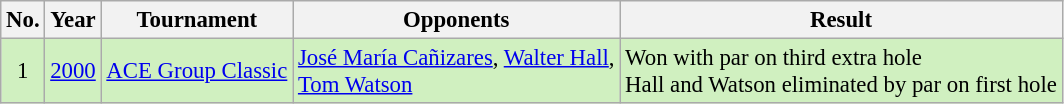<table class="wikitable" style="font-size:95%;">
<tr>
<th>No.</th>
<th>Year</th>
<th>Tournament</th>
<th>Opponents</th>
<th>Result</th>
</tr>
<tr style="background:#D0F0C0;">
<td align=center>1</td>
<td><a href='#'>2000</a></td>
<td><a href='#'>ACE Group Classic</a></td>
<td> <a href='#'>José María Cañizares</a>,  <a href='#'>Walter Hall</a>,<br> <a href='#'>Tom Watson</a></td>
<td>Won with par on third extra hole<br>Hall and Watson eliminated by par on first hole</td>
</tr>
</table>
